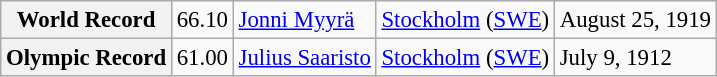<table class="wikitable" style="font-size:95%;">
<tr>
<th>World Record</th>
<td>66.10</td>
<td> <a href='#'>Jonni Myyrä</a></td>
<td><a href='#'>Stockholm</a> (<a href='#'>SWE</a>)</td>
<td>August 25, 1919</td>
</tr>
<tr>
<th>Olympic Record</th>
<td>61.00</td>
<td> <a href='#'>Julius Saaristo</a></td>
<td><a href='#'>Stockholm</a> (<a href='#'>SWE</a>)</td>
<td>July 9, 1912</td>
</tr>
</table>
